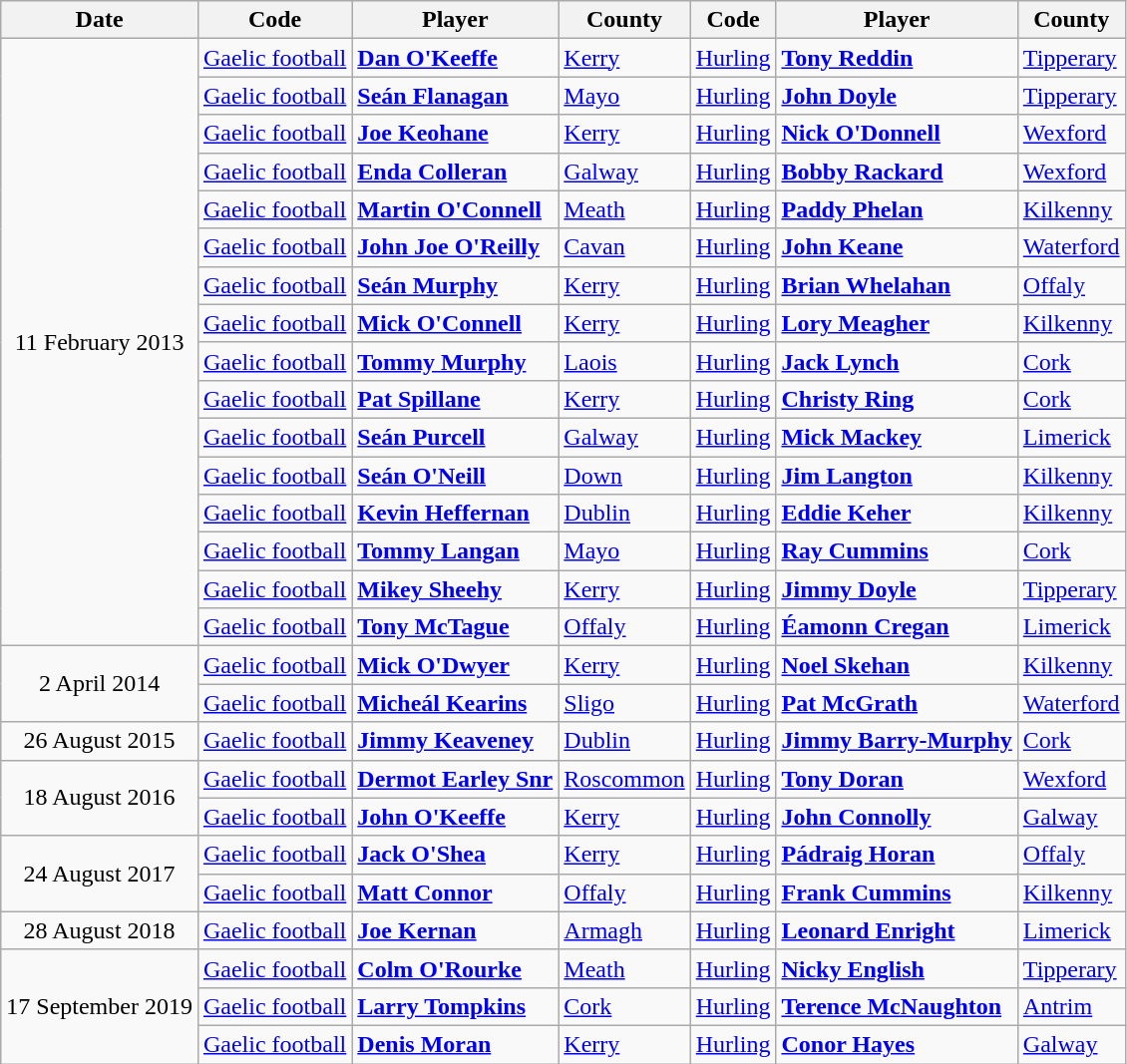<table class="wikitable">
<tr>
<th>Date</th>
<th>Code</th>
<th>Player</th>
<th>County</th>
<th>Code</th>
<th>Player</th>
<th>County</th>
</tr>
<tr>
<td rowspan=16 align=center>11 February 2013</td>
<td><a href='#'>Gaelic football</a></td>
<td><strong><a href='#'>Dan O'Keeffe</a></strong></td>
<td><a href='#'>Kerry</a></td>
<td><a href='#'>Hurling</a></td>
<td><strong><a href='#'>Tony Reddin</a></strong></td>
<td><a href='#'>Tipperary</a></td>
</tr>
<tr>
<td><a href='#'>Gaelic football</a></td>
<td><strong><a href='#'>Seán Flanagan</a></strong></td>
<td><a href='#'>Mayo</a></td>
<td><a href='#'>Hurling</a></td>
<td><strong><a href='#'>John Doyle</a></strong></td>
<td><a href='#'>Tipperary</a></td>
</tr>
<tr>
<td><a href='#'>Gaelic football</a></td>
<td><strong><a href='#'>Joe Keohane</a></strong></td>
<td><a href='#'>Kerry</a></td>
<td><a href='#'>Hurling</a></td>
<td><strong><a href='#'>Nick O'Donnell</a></strong></td>
<td><a href='#'>Wexford</a></td>
</tr>
<tr>
<td><a href='#'>Gaelic football</a></td>
<td><strong><a href='#'>Enda Colleran</a></strong></td>
<td><a href='#'>Galway</a></td>
<td><a href='#'>Hurling</a></td>
<td><strong><a href='#'>Bobby Rackard</a></strong></td>
<td><a href='#'>Wexford</a></td>
</tr>
<tr>
<td><a href='#'>Gaelic football</a></td>
<td><strong><a href='#'>Martin O'Connell</a></strong></td>
<td><a href='#'>Meath</a></td>
<td><a href='#'>Hurling</a></td>
<td><strong><a href='#'>Paddy Phelan</a></strong></td>
<td><a href='#'>Kilkenny</a></td>
</tr>
<tr>
<td><a href='#'>Gaelic football</a></td>
<td><strong><a href='#'>John Joe O'Reilly</a></strong></td>
<td><a href='#'>Cavan</a></td>
<td><a href='#'>Hurling</a></td>
<td><strong><a href='#'>John Keane</a></strong></td>
<td><a href='#'>Waterford</a></td>
</tr>
<tr>
<td><a href='#'>Gaelic football</a></td>
<td><strong><a href='#'>Seán Murphy</a></strong></td>
<td><a href='#'>Kerry</a></td>
<td><a href='#'>Hurling</a></td>
<td><strong><a href='#'>Brian Whelahan</a></strong></td>
<td><a href='#'>Offaly</a></td>
</tr>
<tr>
<td><a href='#'>Gaelic football</a></td>
<td><strong><a href='#'>Mick O'Connell</a></strong></td>
<td><a href='#'>Kerry</a></td>
<td><a href='#'>Hurling</a></td>
<td><strong><a href='#'>Lory Meagher</a></strong></td>
<td><a href='#'>Kilkenny</a></td>
</tr>
<tr>
<td><a href='#'>Gaelic football</a></td>
<td><strong><a href='#'>Tommy Murphy</a></strong></td>
<td><a href='#'>Laois</a></td>
<td><a href='#'>Hurling</a></td>
<td><strong><a href='#'>Jack Lynch</a></strong></td>
<td><a href='#'>Cork</a></td>
</tr>
<tr>
<td><a href='#'>Gaelic football</a></td>
<td><strong><a href='#'>Pat Spillane</a></strong></td>
<td><a href='#'>Kerry</a></td>
<td><a href='#'>Hurling</a></td>
<td><strong><a href='#'>Christy Ring</a></strong></td>
<td><a href='#'>Cork</a></td>
</tr>
<tr>
<td><a href='#'>Gaelic football</a></td>
<td><strong><a href='#'>Seán Purcell</a></strong></td>
<td><a href='#'>Galway</a></td>
<td><a href='#'>Hurling</a></td>
<td><strong><a href='#'>Mick Mackey</a></strong></td>
<td><a href='#'>Limerick</a></td>
</tr>
<tr>
<td><a href='#'>Gaelic football</a></td>
<td><strong><a href='#'>Seán O'Neill</a></strong></td>
<td><a href='#'>Down</a></td>
<td><a href='#'>Hurling</a></td>
<td><strong><a href='#'>Jim Langton</a></strong></td>
<td><a href='#'>Kilkenny</a></td>
</tr>
<tr>
<td><a href='#'>Gaelic football</a></td>
<td><strong><a href='#'>Kevin Heffernan</a></strong></td>
<td><a href='#'>Dublin</a></td>
<td><a href='#'>Hurling</a></td>
<td><strong><a href='#'>Eddie Keher</a></strong></td>
<td><a href='#'>Kilkenny</a></td>
</tr>
<tr>
<td><a href='#'>Gaelic football</a></td>
<td><strong><a href='#'>Tommy Langan</a></strong></td>
<td><a href='#'>Mayo</a></td>
<td><a href='#'>Hurling</a></td>
<td><strong><a href='#'>Ray Cummins</a></strong></td>
<td><a href='#'>Cork</a></td>
</tr>
<tr>
<td><a href='#'>Gaelic football</a></td>
<td><strong><a href='#'>Mikey Sheehy</a></strong></td>
<td><a href='#'>Kerry</a></td>
<td><a href='#'>Hurling</a></td>
<td><strong><a href='#'>Jimmy Doyle</a></strong></td>
<td><a href='#'>Tipperary</a></td>
</tr>
<tr>
<td><a href='#'>Gaelic football</a></td>
<td><strong><a href='#'>Tony McTague</a></strong></td>
<td><a href='#'>Offaly</a></td>
<td><a href='#'>Hurling</a></td>
<td><strong><a href='#'>Éamonn Cregan</a></strong></td>
<td><a href='#'>Limerick</a></td>
</tr>
<tr>
<td rowspan=2 align=center>2 April 2014</td>
<td><a href='#'>Gaelic football</a></td>
<td><strong><a href='#'>Mick O'Dwyer</a></strong></td>
<td><a href='#'>Kerry</a></td>
<td><a href='#'>Hurling</a></td>
<td><strong><a href='#'>Noel Skehan</a></strong></td>
<td><a href='#'>Kilkenny</a></td>
</tr>
<tr>
<td><a href='#'>Gaelic football</a></td>
<td><strong><a href='#'>Micheál Kearins</a></strong></td>
<td><a href='#'>Sligo</a></td>
<td><a href='#'>Hurling</a></td>
<td><strong><a href='#'>Pat McGrath</a></strong></td>
<td><a href='#'>Waterford</a></td>
</tr>
<tr>
<td rowspan=1 align=center>26 August 2015</td>
<td><a href='#'>Gaelic football</a></td>
<td><strong><a href='#'>Jimmy Keaveney</a></strong></td>
<td><a href='#'>Dublin</a></td>
<td><a href='#'>Hurling</a></td>
<td><strong><a href='#'>Jimmy Barry-Murphy</a></strong></td>
<td><a href='#'>Cork</a></td>
</tr>
<tr>
<td rowspan=2 align=center>18 August 2016</td>
<td><a href='#'>Gaelic football</a></td>
<td><strong><a href='#'>Dermot Earley Snr</a></strong></td>
<td><a href='#'>Roscommon</a></td>
<td><a href='#'>Hurling</a></td>
<td><strong><a href='#'>Tony Doran</a></strong></td>
<td><a href='#'>Wexford</a></td>
</tr>
<tr>
<td><a href='#'>Gaelic football</a></td>
<td><strong><a href='#'>John O'Keeffe</a></strong></td>
<td><a href='#'>Kerry</a></td>
<td><a href='#'>Hurling</a></td>
<td><strong><a href='#'>John Connolly</a></strong></td>
<td><a href='#'>Galway</a></td>
</tr>
<tr>
<td rowspan=2 align=center>24 August 2017</td>
<td><a href='#'>Gaelic football</a></td>
<td><strong><a href='#'>Jack O'Shea</a></strong></td>
<td><a href='#'>Kerry</a></td>
<td><a href='#'>Hurling</a></td>
<td><strong><a href='#'>Pádraig Horan</a></strong></td>
<td><a href='#'>Offaly</a></td>
</tr>
<tr>
<td><a href='#'>Gaelic football</a></td>
<td><strong><a href='#'>Matt Connor</a></strong></td>
<td><a href='#'>Offaly</a></td>
<td><a href='#'>Hurling</a></td>
<td><strong><a href='#'>Frank Cummins</a></strong></td>
<td><a href='#'>Kilkenny</a></td>
</tr>
<tr>
<td rowspan=1 align=center>28 August 2018</td>
<td><a href='#'>Gaelic football</a></td>
<td><strong><a href='#'>Joe Kernan</a></strong></td>
<td><a href='#'>Armagh</a></td>
<td><a href='#'>Hurling</a></td>
<td><strong><a href='#'>Leonard Enright</a></strong></td>
<td><a href='#'>Limerick</a></td>
</tr>
<tr>
<td rowspan=3 align=center>17 September 2019</td>
<td><a href='#'>Gaelic football</a></td>
<td><strong><a href='#'>Colm O'Rourke</a></strong></td>
<td><a href='#'>Meath</a></td>
<td><a href='#'>Hurling</a></td>
<td><strong><a href='#'>Nicky English</a></strong></td>
<td><a href='#'>Tipperary</a></td>
</tr>
<tr>
<td><a href='#'>Gaelic football</a></td>
<td><strong><a href='#'>Larry Tompkins</a></strong></td>
<td><a href='#'>Cork</a></td>
<td><a href='#'>Hurling</a></td>
<td><strong><a href='#'>Terence McNaughton</a></strong></td>
<td><a href='#'>Antrim</a></td>
</tr>
<tr>
<td><a href='#'>Gaelic football</a></td>
<td><strong><a href='#'>Denis Moran</a></strong></td>
<td><a href='#'>Kerry</a></td>
<td><a href='#'>Hurling</a></td>
<td><strong><a href='#'>Conor Hayes</a></strong></td>
<td><a href='#'>Galway</a></td>
</tr>
</table>
